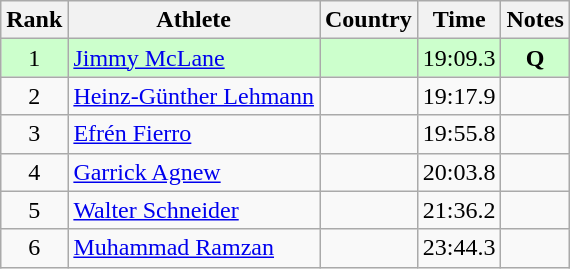<table class="wikitable sortable" style="text-align:center">
<tr>
<th>Rank</th>
<th>Athlete</th>
<th>Country</th>
<th>Time</th>
<th>Notes</th>
</tr>
<tr bgcolor=ccffcc>
<td>1</td>
<td align=left><a href='#'>Jimmy McLane</a></td>
<td align=left></td>
<td>19:09.3</td>
<td><strong>Q</strong></td>
</tr>
<tr>
<td>2</td>
<td align=left><a href='#'>Heinz-Günther Lehmann</a></td>
<td align=left></td>
<td>19:17.9</td>
<td></td>
</tr>
<tr>
<td>3</td>
<td align=left><a href='#'>Efrén Fierro</a></td>
<td align=left></td>
<td>19:55.8</td>
<td></td>
</tr>
<tr>
<td>4</td>
<td align=left><a href='#'>Garrick Agnew</a></td>
<td align=left></td>
<td>20:03.8</td>
<td></td>
</tr>
<tr>
<td>5</td>
<td align=left><a href='#'>Walter Schneider</a></td>
<td align=left></td>
<td>21:36.2</td>
<td></td>
</tr>
<tr>
<td>6</td>
<td align=left><a href='#'>Muhammad Ramzan</a></td>
<td align=left></td>
<td>23:44.3</td>
<td></td>
</tr>
</table>
